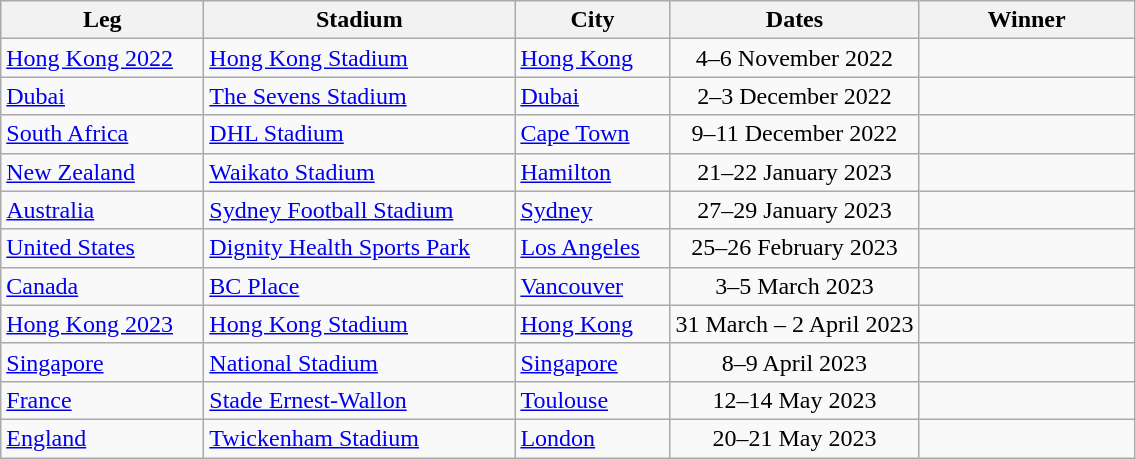<table class="wikitable sortable"  text-align:left;">
<tr bgcolor="#efefef">
<th style="width:8.0em;">Leg</th>
<th style="width:12.5em;">Stadium</th>
<th style="width:6.0em;">City</th>
<th>Dates</th>
<th style="width:8.5em;">Winner</th>
</tr>
<tr>
<td><a href='#'>Hong Kong 2022</a></td>
<td><a href='#'>Hong Kong Stadium</a></td>
<td><a href='#'>Hong Kong</a></td>
<td align=center>4–6 November 2022</td>
<td></td>
</tr>
<tr>
<td><a href='#'>Dubai</a></td>
<td><a href='#'>The Sevens Stadium</a></td>
<td><a href='#'>Dubai</a></td>
<td align=center>2–3 December 2022</td>
<td></td>
</tr>
<tr>
<td><a href='#'>South Africa</a></td>
<td><a href='#'>DHL Stadium</a></td>
<td><a href='#'>Cape Town</a></td>
<td align=center>9–11 December 2022</td>
<td></td>
</tr>
<tr>
<td><a href='#'>New Zealand</a></td>
<td><a href='#'>Waikato Stadium</a></td>
<td><a href='#'>Hamilton</a></td>
<td align=center>21–22 January 2023</td>
<td></td>
</tr>
<tr>
<td><a href='#'>Australia</a></td>
<td><a href='#'>Sydney Football Stadium</a></td>
<td><a href='#'>Sydney</a></td>
<td align=center>27–29 January 2023</td>
<td></td>
</tr>
<tr>
<td><a href='#'>United States</a></td>
<td><a href='#'>Dignity Health Sports Park</a></td>
<td><a href='#'>Los Angeles</a></td>
<td align=center>25–26 February 2023</td>
<td></td>
</tr>
<tr>
<td><a href='#'>Canada</a></td>
<td><a href='#'>BC Place</a></td>
<td><a href='#'>Vancouver</a></td>
<td align=center>3–5 March 2023</td>
<td></td>
</tr>
<tr>
<td><a href='#'>Hong Kong 2023</a></td>
<td><a href='#'>Hong Kong Stadium</a></td>
<td><a href='#'>Hong Kong</a></td>
<td align=center>31 March – 2 April 2023</td>
<td></td>
</tr>
<tr>
<td><a href='#'>Singapore</a></td>
<td><a href='#'>National Stadium</a></td>
<td><a href='#'>Singapore</a></td>
<td align=center>8–9 April 2023</td>
<td></td>
</tr>
<tr>
<td><a href='#'>France</a></td>
<td><a href='#'>Stade Ernest-Wallon</a></td>
<td><a href='#'>Toulouse</a></td>
<td align=center>12–14 May 2023</td>
<td></td>
</tr>
<tr>
<td><a href='#'>England</a></td>
<td><a href='#'>Twickenham Stadium</a></td>
<td><a href='#'>London</a></td>
<td align=center>20–21 May 2023</td>
<td></td>
</tr>
</table>
